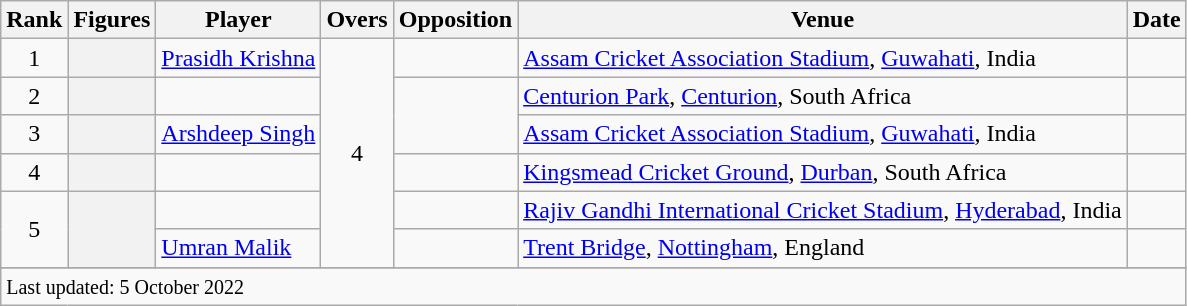<table class="wikitable sortable">
<tr>
<th scope=col>Rank</th>
<th scope=col>Figures</th>
<th scope=col>Player</th>
<th scope=col>Overs</th>
<th scope=col>Opposition</th>
<th scope=col>Venue</th>
<th scope=col>Date</th>
</tr>
<tr>
<td align=center>1</td>
<th scope=row style=text-align:center;></th>
<td><a href='#'>Prasidh Krishna</a></td>
<td align=center rowspan=6>4</td>
<td></td>
<td><a href='#'>Assam Cricket Association Stadium</a>, <a href='#'>Guwahati</a>, India</td>
<td></td>
</tr>
<tr>
<td align=center>2</td>
<th scope=row style=text-align:center;></th>
<td></td>
<td rowspan=2></td>
<td><a href='#'>Centurion Park</a>, <a href='#'>Centurion</a>, South Africa</td>
<td></td>
</tr>
<tr>
<td align=center>3</td>
<th scope=row style=text-align:center;></th>
<td><a href='#'>Arshdeep Singh</a></td>
<td><a href='#'>Assam Cricket Association Stadium</a>, <a href='#'>Guwahati</a>, India</td>
<td></td>
</tr>
<tr>
<td align=center>4</td>
<th scope=row style=text-align:center;></th>
<td></td>
<td></td>
<td><a href='#'>Kingsmead Cricket Ground</a>, <a href='#'>Durban</a>, South Africa</td>
<td> </td>
</tr>
<tr>
<td align=center rowspan=2>5</td>
<th scope=row style=text-align:center; rowspan=2></th>
<td></td>
<td></td>
<td><a href='#'>Rajiv Gandhi International Cricket Stadium</a>, <a href='#'>Hyderabad</a>, India</td>
<td></td>
</tr>
<tr>
<td><a href='#'>Umran Malik</a></td>
<td></td>
<td><a href='#'>Trent Bridge</a>, <a href='#'>Nottingham</a>, England</td>
<td></td>
</tr>
<tr>
</tr>
<tr class=sortbottom>
<td colspan=7><small>Last updated: 5 October 2022</small></td>
</tr>
</table>
